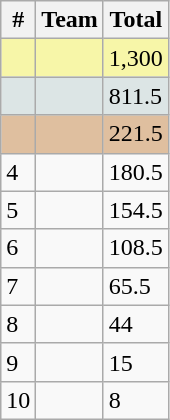<table class="wikitable">
<tr>
<th>#</th>
<th>Team</th>
<th>Total</th>
</tr>
<tr>
<td bgcolor=#f7f6a8></td>
<td bgcolor=#f7f6a8></td>
<td bgcolor=#f7f6a8>1,300</td>
</tr>
<tr>
<td bgcolor=#dce5e5></td>
<td bgcolor=#dce5e5></td>
<td bgcolor=#dce5e5>811.5</td>
</tr>
<tr>
<td bgcolor=#dfbf9f></td>
<td bgcolor=#dfbf9f></td>
<td bgcolor=#dfbf9f>221.5</td>
</tr>
<tr>
<td>4</td>
<td></td>
<td>180.5</td>
</tr>
<tr>
<td>5</td>
<td></td>
<td>154.5</td>
</tr>
<tr>
<td>6</td>
<td><strong></strong></td>
<td>108.5</td>
</tr>
<tr>
<td>7</td>
<td></td>
<td>65.5</td>
</tr>
<tr>
<td>8</td>
<td></td>
<td>44</td>
</tr>
<tr>
<td>9</td>
<td></td>
<td>15</td>
</tr>
<tr>
<td>10</td>
<td></td>
<td>8</td>
</tr>
</table>
